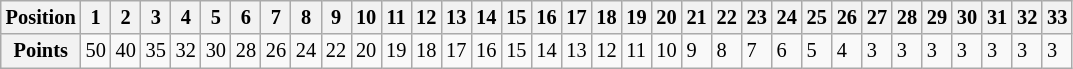<table class="wikitable" style="font-size: 85%">
<tr valign="top">
<th>Position</th>
<th>1</th>
<th>2</th>
<th>3</th>
<th>4</th>
<th>5</th>
<th>6</th>
<th>7</th>
<th>8</th>
<th>9</th>
<th>10</th>
<th>11</th>
<th>12</th>
<th>13</th>
<th>14</th>
<th>15</th>
<th>16</th>
<th>17</th>
<th>18</th>
<th>19</th>
<th>20</th>
<th>21</th>
<th>22</th>
<th>23</th>
<th>24</th>
<th>25</th>
<th>26</th>
<th>27</th>
<th>28</th>
<th>29</th>
<th>30</th>
<th>31</th>
<th>32</th>
<th>33</th>
</tr>
<tr>
<th>Points</th>
<td>50</td>
<td>40</td>
<td>35</td>
<td>32</td>
<td>30</td>
<td>28</td>
<td>26</td>
<td>24</td>
<td>22</td>
<td>20</td>
<td>19</td>
<td>18</td>
<td>17</td>
<td>16</td>
<td>15</td>
<td>14</td>
<td>13</td>
<td>12</td>
<td>11</td>
<td>10</td>
<td>9</td>
<td>8</td>
<td>7</td>
<td>6</td>
<td>5</td>
<td>4</td>
<td>3</td>
<td>3</td>
<td>3</td>
<td>3</td>
<td>3</td>
<td>3</td>
<td>3</td>
</tr>
</table>
